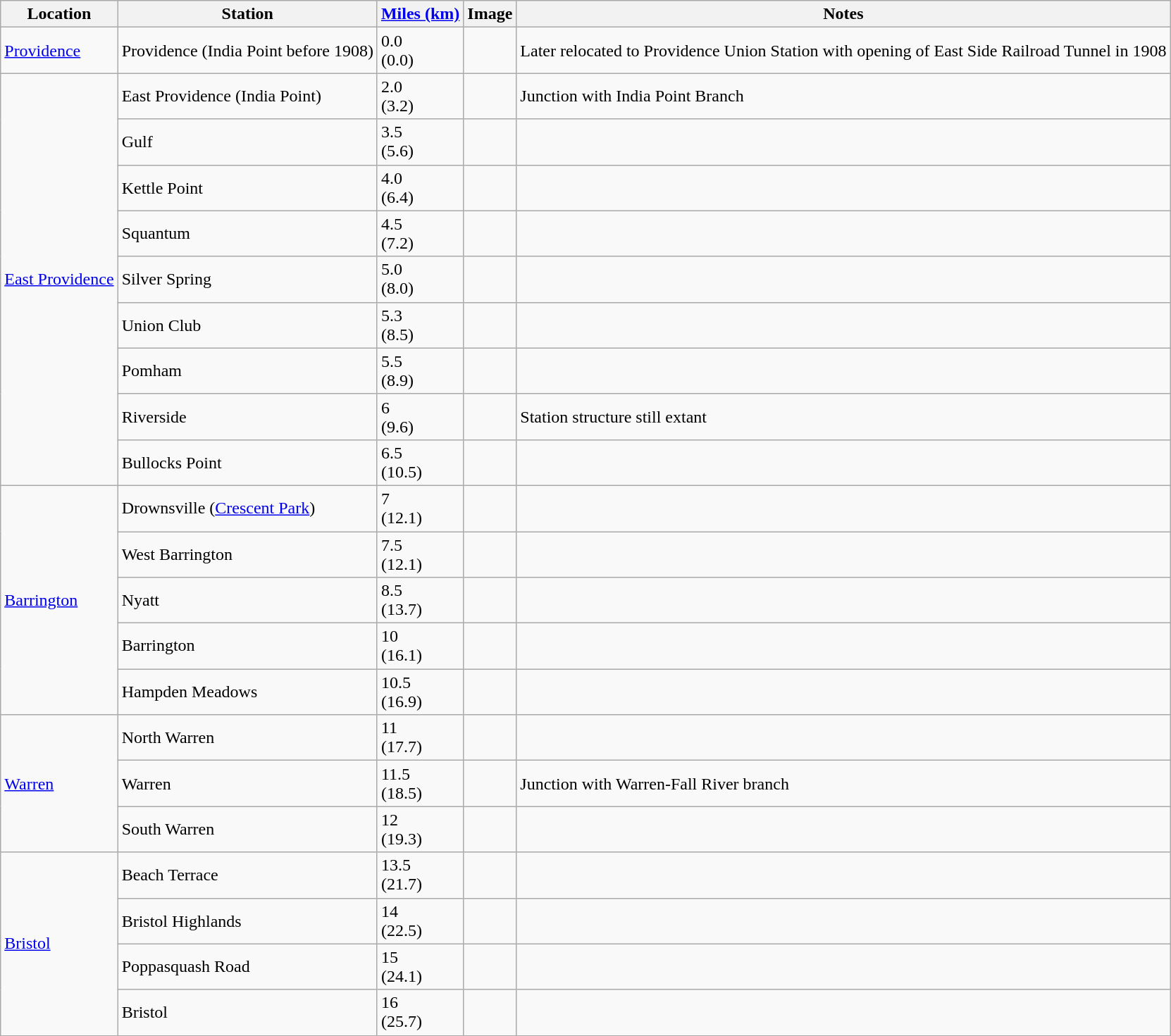<table class="wikitable">
<tr>
<th>Location</th>
<th>Station</th>
<th><a href='#'>Miles (km)</a></th>
<th>Image</th>
<th>Notes</th>
</tr>
<tr>
<td><a href='#'>Providence</a></td>
<td>Providence (India Point before 1908)</td>
<td>0.0<br>(0.0)</td>
<td></td>
<td>Later relocated to Providence Union Station with opening of East Side Railroad Tunnel in 1908</td>
</tr>
<tr>
<td rowspan="9"><a href='#'>East Providence</a></td>
<td>East Providence (India Point)</td>
<td>2.0<br>(3.2)</td>
<td></td>
<td>Junction with India Point Branch</td>
</tr>
<tr>
<td>Gulf</td>
<td>3.5<br>(5.6)</td>
<td></td>
<td></td>
</tr>
<tr>
<td>Kettle Point</td>
<td>4.0<br>(6.4)</td>
<td></td>
<td></td>
</tr>
<tr>
<td>Squantum</td>
<td>4.5<br>(7.2)</td>
<td></td>
<td></td>
</tr>
<tr>
<td>Silver Spring</td>
<td>5.0<br>(8.0)</td>
<td></td>
<td></td>
</tr>
<tr>
<td>Union Club</td>
<td>5.3<br>(8.5)</td>
<td></td>
<td></td>
</tr>
<tr>
<td>Pomham</td>
<td>5.5<br>(8.9)</td>
<td></td>
<td></td>
</tr>
<tr>
<td>Riverside</td>
<td>6<br>(9.6)</td>
<td></td>
<td>Station structure still extant</td>
</tr>
<tr>
<td>Bullocks Point</td>
<td>6.5<br>(10.5)</td>
<td></td>
<td></td>
</tr>
<tr>
<td rowspan="5"><a href='#'>Barrington</a></td>
<td>Drownsville (<a href='#'>Crescent Park</a>)</td>
<td>7<br>(12.1)</td>
<td></td>
<td></td>
</tr>
<tr>
<td>West Barrington</td>
<td>7.5<br>(12.1)</td>
<td></td>
<td></td>
</tr>
<tr>
<td>Nyatt</td>
<td>8.5<br>(13.7)</td>
<td></td>
<td></td>
</tr>
<tr>
<td>Barrington</td>
<td>10<br>(16.1)</td>
<td></td>
<td></td>
</tr>
<tr>
<td>Hampden Meadows</td>
<td>10.5<br>(16.9)</td>
<td></td>
<td></td>
</tr>
<tr>
<td rowspan="3"><a href='#'>Warren</a></td>
<td>North Warren</td>
<td>11<br>(17.7)</td>
<td></td>
<td></td>
</tr>
<tr>
<td>Warren</td>
<td>11.5<br>(18.5)</td>
<td></td>
<td>Junction with Warren-Fall River branch</td>
</tr>
<tr>
<td>South Warren</td>
<td>12<br>(19.3)</td>
<td></td>
<td></td>
</tr>
<tr>
<td rowspan="4"><a href='#'>Bristol</a></td>
<td>Beach Terrace</td>
<td>13.5<br>(21.7)</td>
<td></td>
<td></td>
</tr>
<tr>
<td>Bristol Highlands</td>
<td>14<br>(22.5)</td>
<td></td>
<td></td>
</tr>
<tr>
<td>Poppasquash Road</td>
<td>15<br>(24.1)</td>
<td></td>
<td></td>
</tr>
<tr>
<td>Bristol</td>
<td>16<br>(25.7)</td>
<td></td>
<td></td>
</tr>
</table>
